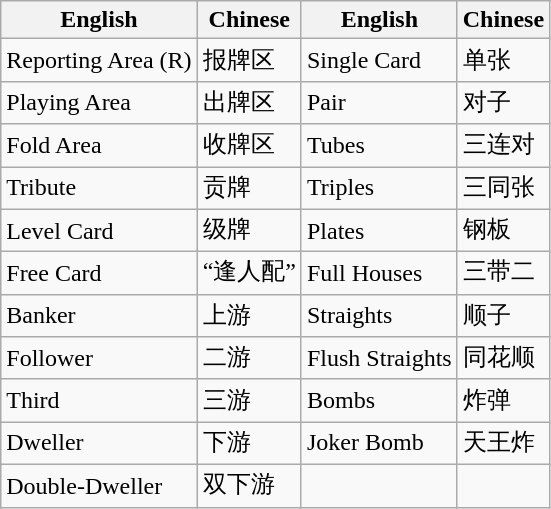<table class="wikitable">
<tr>
<th>English</th>
<th>Chinese</th>
<th>English</th>
<th>Chinese</th>
</tr>
<tr>
<td>Reporting Area (R)</td>
<td>报牌区</td>
<td>Single Card</td>
<td>单张</td>
</tr>
<tr>
<td>Playing Area</td>
<td>出牌区</td>
<td>Pair</td>
<td>对子</td>
</tr>
<tr>
<td>Fold Area</td>
<td>收牌区</td>
<td>Tubes</td>
<td>三连对</td>
</tr>
<tr>
<td>Tribute</td>
<td>贡牌</td>
<td>Triples</td>
<td>三同张</td>
</tr>
<tr>
<td>Level Card</td>
<td>级牌</td>
<td>Plates</td>
<td>钢板</td>
</tr>
<tr>
<td>Free Card</td>
<td>“逢人配”</td>
<td>Full Houses</td>
<td>三带二</td>
</tr>
<tr>
<td>Banker</td>
<td>上游</td>
<td>Straights</td>
<td>顺子</td>
</tr>
<tr>
<td>Follower</td>
<td>二游</td>
<td>Flush Straights</td>
<td>同花顺</td>
</tr>
<tr>
<td>Third</td>
<td>三游</td>
<td>Bombs</td>
<td>炸弹</td>
</tr>
<tr>
<td>Dweller</td>
<td>下游</td>
<td>Joker Bomb</td>
<td>天王炸</td>
</tr>
<tr>
<td>Double-Dweller</td>
<td>双下游</td>
<td></td>
<td></td>
</tr>
</table>
